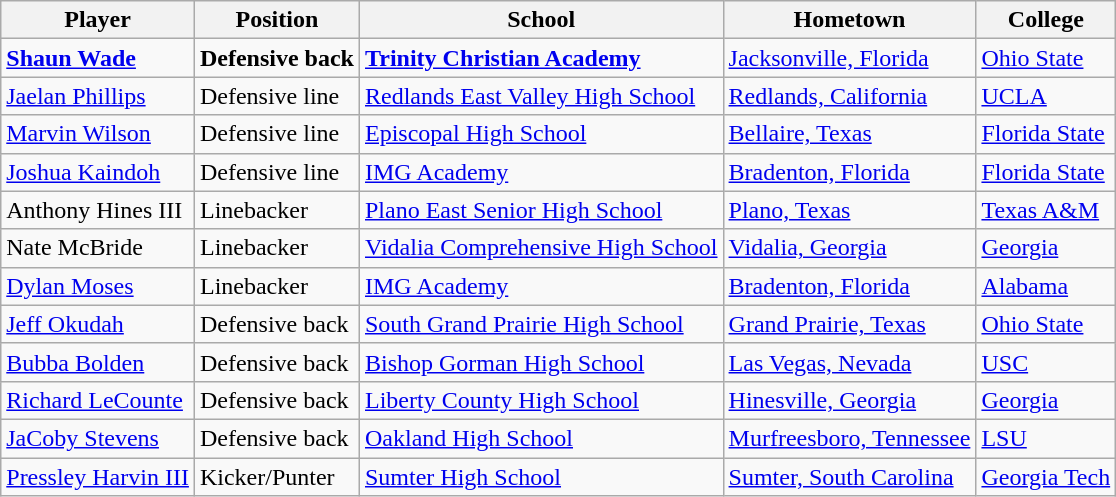<table class="wikitable">
<tr>
<th>Player</th>
<th>Position</th>
<th>School</th>
<th>Hometown</th>
<th>College</th>
</tr>
<tr>
<td><strong><a href='#'>Shaun Wade</a></strong></td>
<td><strong>Defensive back</strong></td>
<td><strong><a href='#'>Trinity Christian Academy</a></strong></td>
<td><a href='#'>Jacksonville, Florida</a></td>
<td><a href='#'>Ohio State</a></td>
</tr>
<tr>
<td><a href='#'>Jaelan Phillips</a></td>
<td>Defensive line</td>
<td><a href='#'>Redlands East Valley High School</a></td>
<td><a href='#'>Redlands, California</a></td>
<td><a href='#'>UCLA</a></td>
</tr>
<tr>
<td><a href='#'>Marvin Wilson</a></td>
<td>Defensive line</td>
<td><a href='#'>Episcopal High School</a></td>
<td><a href='#'>Bellaire, Texas</a></td>
<td><a href='#'>Florida State</a></td>
</tr>
<tr>
<td><a href='#'>Joshua Kaindoh</a></td>
<td>Defensive line</td>
<td><a href='#'>IMG Academy</a></td>
<td><a href='#'>Bradenton, Florida</a></td>
<td><a href='#'>Florida State</a></td>
</tr>
<tr>
<td>Anthony Hines III</td>
<td>Linebacker</td>
<td><a href='#'>Plano East Senior High School</a></td>
<td><a href='#'>Plano, Texas</a></td>
<td><a href='#'>Texas A&M</a></td>
</tr>
<tr>
<td>Nate McBride</td>
<td>Linebacker</td>
<td><a href='#'>Vidalia Comprehensive High School</a></td>
<td><a href='#'>Vidalia, Georgia</a></td>
<td><a href='#'>Georgia</a></td>
</tr>
<tr>
<td><a href='#'>Dylan Moses</a></td>
<td>Linebacker</td>
<td><a href='#'>IMG Academy</a></td>
<td><a href='#'>Bradenton, Florida</a></td>
<td><a href='#'>Alabama</a></td>
</tr>
<tr>
<td><a href='#'>Jeff Okudah</a></td>
<td>Defensive back</td>
<td><a href='#'>South Grand Prairie High School</a></td>
<td><a href='#'>Grand Prairie, Texas</a></td>
<td><a href='#'>Ohio State</a></td>
</tr>
<tr>
<td><a href='#'>Bubba Bolden</a></td>
<td>Defensive back</td>
<td><a href='#'>Bishop Gorman High School</a></td>
<td><a href='#'>Las Vegas, Nevada</a></td>
<td><a href='#'>USC</a></td>
</tr>
<tr>
<td><a href='#'>Richard LeCounte</a></td>
<td>Defensive back</td>
<td><a href='#'>Liberty County High School</a></td>
<td><a href='#'>Hinesville, Georgia</a></td>
<td><a href='#'>Georgia</a></td>
</tr>
<tr>
<td><a href='#'>JaCoby Stevens</a></td>
<td>Defensive back</td>
<td><a href='#'>Oakland High School</a></td>
<td><a href='#'>Murfreesboro, Tennessee</a></td>
<td><a href='#'>LSU</a></td>
</tr>
<tr>
<td><a href='#'>Pressley Harvin III</a></td>
<td>Kicker/Punter</td>
<td><a href='#'>Sumter High School</a></td>
<td><a href='#'>Sumter, South Carolina</a></td>
<td><a href='#'>Georgia Tech</a></td>
</tr>
</table>
